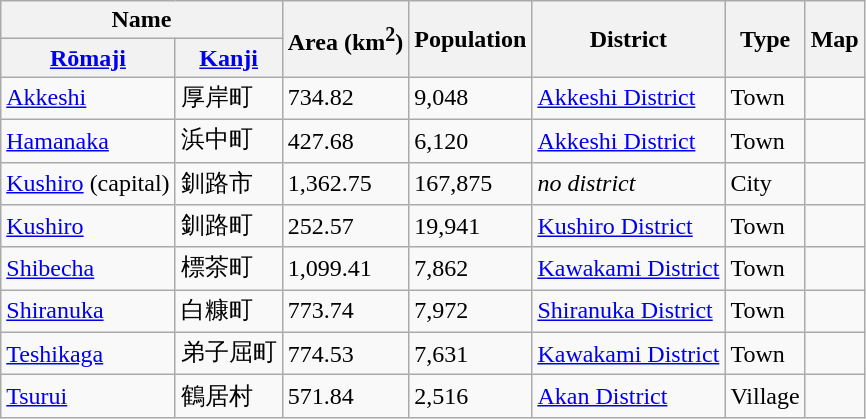<table class="wikitable sortable">
<tr>
<th colspan="2">Name</th>
<th rowspan="2">Area (km<sup>2</sup>)</th>
<th rowspan="2">Population</th>
<th rowspan="2">District</th>
<th rowspan="2">Type</th>
<th rowspan="2">Map</th>
</tr>
<tr>
<th><a href='#'>Rōmaji</a></th>
<th><a href='#'>Kanji</a></th>
</tr>
<tr>
<td> <a href='#'>Akkeshi</a></td>
<td>厚岸町</td>
<td>734.82</td>
<td>9,048</td>
<td><a href='#'>Akkeshi District</a></td>
<td>Town</td>
<td></td>
</tr>
<tr>
<td> <a href='#'>Hamanaka</a></td>
<td>浜中町</td>
<td>427.68</td>
<td>6,120</td>
<td><a href='#'>Akkeshi District</a></td>
<td>Town</td>
<td></td>
</tr>
<tr>
<td> <a href='#'>Kushiro</a> (capital)</td>
<td>釧路市</td>
<td>1,362.75</td>
<td>167,875</td>
<td><em>no district</em></td>
<td>City</td>
<td></td>
</tr>
<tr>
<td> <a href='#'>Kushiro</a></td>
<td>釧路町</td>
<td>252.57</td>
<td>19,941</td>
<td><a href='#'>Kushiro District</a></td>
<td>Town</td>
<td></td>
</tr>
<tr>
<td> <a href='#'>Shibecha</a></td>
<td>標茶町</td>
<td>1,099.41</td>
<td>7,862</td>
<td><a href='#'>Kawakami District</a></td>
<td>Town</td>
<td></td>
</tr>
<tr>
<td> <a href='#'>Shiranuka</a></td>
<td>白糠町</td>
<td>773.74</td>
<td>7,972</td>
<td><a href='#'>Shiranuka District</a></td>
<td>Town</td>
<td></td>
</tr>
<tr>
<td> <a href='#'>Teshikaga</a></td>
<td>弟子屈町</td>
<td>774.53</td>
<td>7,631</td>
<td><a href='#'>Kawakami District</a></td>
<td>Town</td>
<td></td>
</tr>
<tr>
<td> <a href='#'>Tsurui</a></td>
<td>鶴居村</td>
<td>571.84</td>
<td>2,516</td>
<td><a href='#'>Akan District</a></td>
<td>Village</td>
<td></td>
</tr>
</table>
